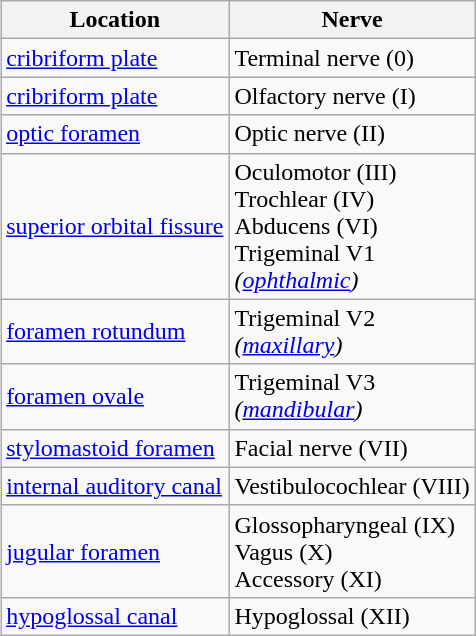<table class="wikitable" style="float:right;margin-left:15px">
<tr>
<th>Location</th>
<th>Nerve</th>
</tr>
<tr>
<td><a href='#'>cribriform plate</a></td>
<td>Terminal nerve (0)</td>
</tr>
<tr>
<td><a href='#'>cribriform plate</a></td>
<td>Olfactory nerve (I)</td>
</tr>
<tr>
<td><a href='#'>optic foramen</a></td>
<td>Optic nerve (II)</td>
</tr>
<tr>
<td><a href='#'>superior orbital fissure</a></td>
<td>Oculomotor (III)<br>Trochlear (IV)<br>Abducens (VI)<br>Trigeminal V1<br>     <em>(<a href='#'>ophthalmic</a>)</em></td>
</tr>
<tr>
<td><a href='#'>foramen rotundum</a></td>
<td>Trigeminal V2 <br>     <em>(<a href='#'>maxillary</a>)</em></td>
</tr>
<tr>
<td><a href='#'>foramen ovale</a></td>
<td>Trigeminal V3 <br> <em>(<a href='#'>mandibular</a>)</em></td>
</tr>
<tr>
<td><a href='#'>stylomastoid foramen</a></td>
<td>Facial nerve (VII)</td>
</tr>
<tr>
<td><a href='#'>internal auditory canal</a></td>
<td>Vestibulocochlear (VIII)</td>
</tr>
<tr>
<td><a href='#'>jugular foramen</a></td>
<td>Glossopharyngeal (IX) <br>Vagus (X)<br>Accessory (XI)</td>
</tr>
<tr>
<td><a href='#'>hypoglossal canal</a></td>
<td>Hypoglossal (XII)</td>
</tr>
</table>
